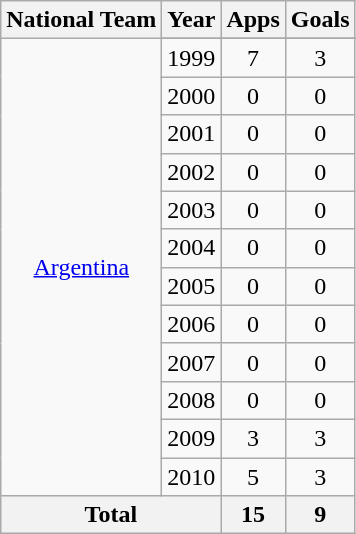<table class="wikitable" style="text-align: center">
<tr>
<th>National Team</th>
<th>Year</th>
<th>Apps</th>
<th>Goals</th>
</tr>
<tr>
<td rowspan="13"><a href='#'>Argentina</a></td>
</tr>
<tr>
<td>1999</td>
<td>7</td>
<td>3</td>
</tr>
<tr>
<td>2000</td>
<td>0</td>
<td>0</td>
</tr>
<tr>
<td>2001</td>
<td>0</td>
<td>0</td>
</tr>
<tr>
<td>2002</td>
<td>0</td>
<td>0</td>
</tr>
<tr>
<td>2003</td>
<td>0</td>
<td>0</td>
</tr>
<tr>
<td>2004</td>
<td>0</td>
<td>0</td>
</tr>
<tr>
<td>2005</td>
<td>0</td>
<td>0</td>
</tr>
<tr>
<td>2006</td>
<td>0</td>
<td>0</td>
</tr>
<tr>
<td>2007</td>
<td>0</td>
<td>0</td>
</tr>
<tr>
<td>2008</td>
<td>0</td>
<td>0</td>
</tr>
<tr>
<td>2009</td>
<td>3</td>
<td>3</td>
</tr>
<tr>
<td>2010</td>
<td>5</td>
<td>3</td>
</tr>
<tr>
<th colspan="2">Total</th>
<th>15</th>
<th>9</th>
</tr>
</table>
